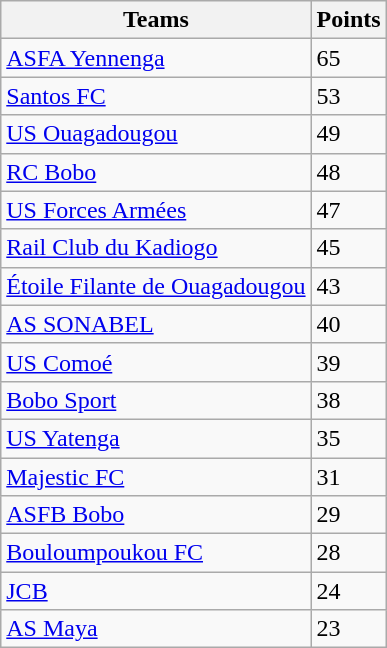<table class="wikitable">
<tr>
<th>Teams</th>
<th>Points</th>
</tr>
<tr>
<td><a href='#'>ASFA Yennenga</a></td>
<td>65</td>
</tr>
<tr>
<td><a href='#'>Santos FC</a></td>
<td>53</td>
</tr>
<tr>
<td><a href='#'>US Ouagadougou</a></td>
<td>49</td>
</tr>
<tr>
<td><a href='#'>RC Bobo</a></td>
<td>48</td>
</tr>
<tr>
<td><a href='#'>US Forces Armées</a></td>
<td>47</td>
</tr>
<tr>
<td><a href='#'>Rail Club du Kadiogo</a></td>
<td>45</td>
</tr>
<tr>
<td><a href='#'>Étoile Filante de Ouagadougou</a></td>
<td>43</td>
</tr>
<tr>
<td><a href='#'>AS SONABEL</a></td>
<td>40</td>
</tr>
<tr>
<td><a href='#'>US Comoé</a></td>
<td>39</td>
</tr>
<tr>
<td><a href='#'>Bobo Sport</a></td>
<td>38</td>
</tr>
<tr>
<td><a href='#'>US Yatenga</a></td>
<td>35</td>
</tr>
<tr>
<td><a href='#'>Majestic FC</a></td>
<td>31</td>
</tr>
<tr>
<td><a href='#'>ASFB Bobo</a></td>
<td>29</td>
</tr>
<tr>
<td><a href='#'>Bouloumpoukou FC</a></td>
<td>28</td>
</tr>
<tr>
<td><a href='#'>JCB</a></td>
<td>24</td>
</tr>
<tr>
<td><a href='#'>AS Maya</a></td>
<td>23</td>
</tr>
</table>
